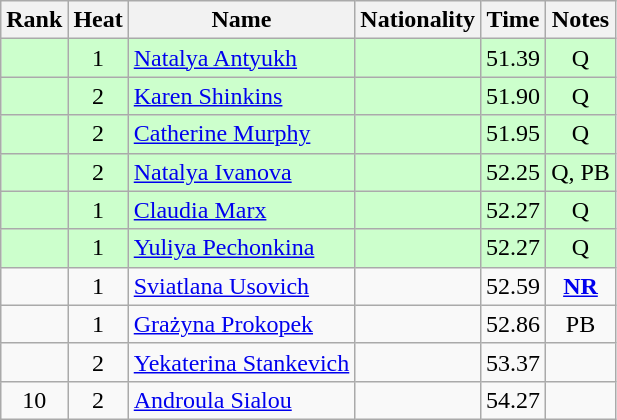<table class="wikitable sortable" style="text-align:center">
<tr>
<th>Rank</th>
<th>Heat</th>
<th>Name</th>
<th>Nationality</th>
<th>Time</th>
<th>Notes</th>
</tr>
<tr bgcolor=ccffcc>
<td></td>
<td>1</td>
<td align="left"><a href='#'>Natalya Antyukh</a></td>
<td align=left></td>
<td>51.39</td>
<td>Q</td>
</tr>
<tr bgcolor=ccffcc>
<td></td>
<td>2</td>
<td align="left"><a href='#'>Karen Shinkins</a></td>
<td align=left></td>
<td>51.90</td>
<td>Q</td>
</tr>
<tr bgcolor=ccffcc>
<td></td>
<td>2</td>
<td align="left"><a href='#'>Catherine Murphy</a></td>
<td align=left></td>
<td>51.95</td>
<td>Q</td>
</tr>
<tr bgcolor=ccffcc>
<td></td>
<td>2</td>
<td align="left"><a href='#'>Natalya Ivanova</a></td>
<td align=left></td>
<td>52.25</td>
<td>Q, PB</td>
</tr>
<tr bgcolor=ccffcc>
<td></td>
<td>1</td>
<td align="left"><a href='#'>Claudia Marx</a></td>
<td align=left></td>
<td>52.27</td>
<td>Q</td>
</tr>
<tr bgcolor=ccffcc>
<td></td>
<td>1</td>
<td align="left"><a href='#'>Yuliya Pechonkina</a></td>
<td align=left></td>
<td>52.27</td>
<td>Q</td>
</tr>
<tr>
<td></td>
<td>1</td>
<td align="left"><a href='#'>Sviatlana Usovich</a></td>
<td align=left></td>
<td>52.59</td>
<td><strong><a href='#'>NR</a></strong></td>
</tr>
<tr>
<td></td>
<td>1</td>
<td align="left"><a href='#'>Grażyna Prokopek</a></td>
<td align=left></td>
<td>52.86</td>
<td>PB</td>
</tr>
<tr>
<td></td>
<td>2</td>
<td align="left"><a href='#'>Yekaterina Stankevich</a></td>
<td align=left></td>
<td>53.37</td>
<td></td>
</tr>
<tr>
<td>10</td>
<td>2</td>
<td align="left"><a href='#'>Androula Sialou</a></td>
<td align=left></td>
<td>54.27</td>
<td></td>
</tr>
</table>
